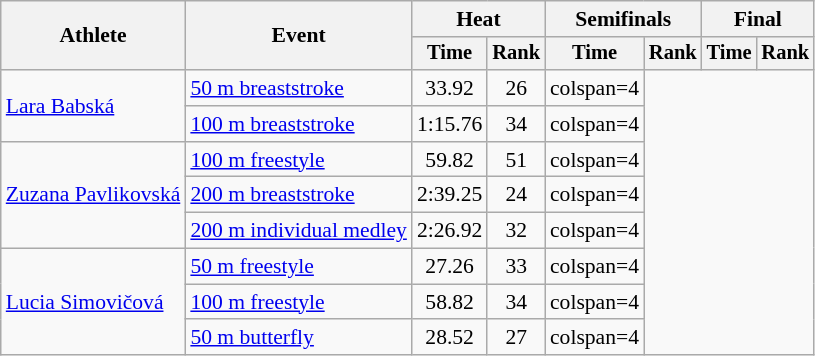<table class=wikitable style="font-size:90%">
<tr>
<th rowspan="2">Athlete</th>
<th rowspan="2">Event</th>
<th colspan="2">Heat</th>
<th colspan="2">Semifinals</th>
<th colspan="2">Final</th>
</tr>
<tr style="font-size:95%">
<th>Time</th>
<th>Rank</th>
<th>Time</th>
<th>Rank</th>
<th>Time</th>
<th>Rank</th>
</tr>
<tr align=center>
<td align=left rowspan=2><a href='#'>Lara Babská</a></td>
<td align=left><a href='#'>50 m breaststroke</a></td>
<td>33.92</td>
<td>26</td>
<td>colspan=4 </td>
</tr>
<tr align=center>
<td align=left><a href='#'>100 m breaststroke</a></td>
<td>1:15.76</td>
<td>34</td>
<td>colspan=4 </td>
</tr>
<tr align=center>
<td align=left rowspan=3><a href='#'>Zuzana Pavlikovská</a></td>
<td align=left><a href='#'>100 m freestyle</a></td>
<td>59.82</td>
<td>51</td>
<td>colspan=4 </td>
</tr>
<tr align=center>
<td align=left><a href='#'>200 m breaststroke</a></td>
<td>2:39.25</td>
<td>24</td>
<td>colspan=4 </td>
</tr>
<tr align=center>
<td align=left><a href='#'>200 m individual medley</a></td>
<td>2:26.92</td>
<td>32</td>
<td>colspan=4 </td>
</tr>
<tr align=center>
<td align=left rowspan=3><a href='#'>Lucia Simovičová</a></td>
<td align=left><a href='#'>50 m freestyle</a></td>
<td>27.26</td>
<td>33</td>
<td>colspan=4 </td>
</tr>
<tr align=center>
<td align=left><a href='#'>100 m freestyle</a></td>
<td>58.82</td>
<td>34</td>
<td>colspan=4 </td>
</tr>
<tr align=center>
<td align=left><a href='#'>50 m butterfly</a></td>
<td>28.52</td>
<td>27</td>
<td>colspan=4 </td>
</tr>
</table>
